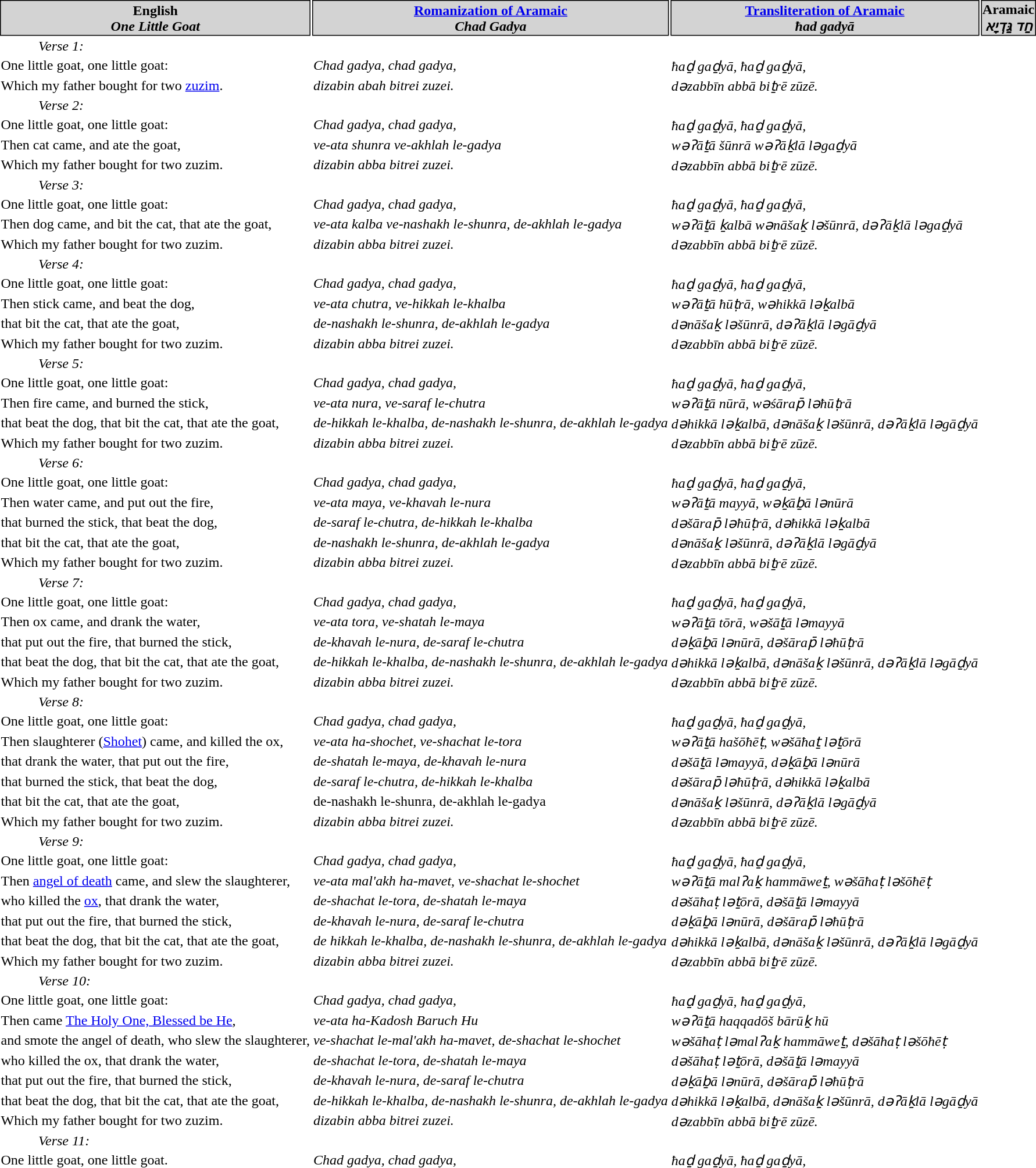<table>
<tr>
<th></th>
<th style="border: 1px solid; background-color:lightgray">English<br><em>One Little Goat</em></th>
<th style="border: 1px solid; background-color:lightgray"><a href='#'>Romanization of Aramaic</a><br><em>Chad Gadya</em></th>
<th style="border: 1px solid; background-color:lightgray"><a href='#'>Transliteration of Aramaic</a><br><em>ħad gadyā</em></th>
<th style="border: 1px solid; background-color:lightgray">Aramaic<br><em>חַד גַּדְיָא</em></th>
</tr>
<tr>
<td colspan=4 style="padding-left: 3em"><em>Verse 1:</em></td>
</tr>
<tr>
<td style="vertical-align:top;" id="textline1"></td>
<td valign=top>One little goat, one little goat:</td>
<td valign=top><em>Chad gadya, chad gadya,</em></td>
<td valign=top><em>ħaḏ gaḏyā, ħaḏ gaḏyā,</em></td>
<td valign=top dir=rtl></td>
</tr>
<tr>
<td style="vertical-align:top;" id="textline1"></td>
<td valign=top>Which my father bought for two <a href='#'>zuzim</a>.</td>
<td valign=top><em>dizabin abah bitrei zuzei.</em></td>
<td valign=top><em>dəzabbīn abbā biṯrē zūzē.</em></td>
<td valign=top dir=rtl></td>
</tr>
<tr>
<td colspan=4 style="padding-left: 3em"><em>Verse 2:</em></td>
</tr>
<tr>
<td style="vertical-align:top;" id="textline1"></td>
<td valign=top>One little goat, one little goat:</td>
<td valign=top><em>Chad gadya, chad gadya,</em></td>
<td valign=top><em>ħaḏ gaḏyā, ħaḏ gaḏyā,</em></td>
<td valign=top dir=rtl></td>
</tr>
<tr>
<td style="vertical-align:top;" id="textline1"></td>
<td valign=top>Then cat came, and ate the goat,</td>
<td valign=top><em>ve-ata shunra ve-akhlah le-gadya</em></td>
<td valign=top><em>wəʔāṯā šūnrā wəʔāḵlā ləgaḏyā</em></td>
<td valign=top dir=rtl></td>
</tr>
<tr>
<td style="vertical-align:top;" id="textline1"></td>
<td valign=top>Which my father bought for two zuzim.</td>
<td valign=top><em>dizabin abba bitrei zuzei.</em></td>
<td valign=top><em>dəzabbīn abbā biṯrē zūzē.</em></td>
<td valign=top dir=rtl></td>
</tr>
<tr>
<td colspan=4 style="padding-left: 3em"><em>Verse 3:</em></td>
</tr>
<tr>
<td style="vertical-align:top;" id="textline1"></td>
<td valign=top>One little goat, one little goat:</td>
<td valign=top><em>Chad gadya, chad gadya,</em></td>
<td valign=top><em>ħaḏ gaḏyā, ħaḏ gaḏyā,</em></td>
<td valign=top dir=rtl></td>
</tr>
<tr>
<td style="vertical-align:top;" id="textline1"></td>
<td valign=top>Then dog came, and bit the cat, that ate the goat,</td>
<td valign=top><em>ve-ata kalba ve-nashakh le-shunra, de-akhlah le-gadya</em></td>
<td valign=top><em>wəʔāṯā ḵalbā wənāšaḵ ləšūnrā, dəʔāḵlā ləgaḏyā</em></td>
<td valign=top dir=rtl></td>
</tr>
<tr>
<td style="vertical-align:top;" id="textline1"></td>
<td valign=top>Which my father bought for two zuzim.</td>
<td valign=top><em>dizabin abba bitrei zuzei.</em></td>
<td valign=top><em>dəzabbīn abbā biṯrē zūzē.</em></td>
<td valign=top dir=rtl></td>
</tr>
<tr>
<td colspan=4 style="padding-left: 3em"><em>Verse 4:</em></td>
</tr>
<tr>
<td style="vertical-align:top;" id="textline1"></td>
<td valign=top>One little goat, one little goat:</td>
<td valign=top><em>Chad gadya, chad gadya,</em></td>
<td valign=top><em>ħaḏ gaḏyā, ħaḏ gaḏyā,</em></td>
<td valign=top dir=rtl></td>
</tr>
<tr>
<td style="vertical-align:top;" id="textline1"></td>
<td valign=top>Then stick came, and beat the dog,</td>
<td valign=top><em>ve-ata chutra, ve-hikkah le-khalba</em></td>
<td valign=top><em>wəʔāṯā ħūṭrā, wəhikkā ləḵalbā</em></td>
<td valign=top dir=rtl></td>
</tr>
<tr>
<td style="vertical-align:top;" id="textline1"></td>
<td valign=top>that bit the cat, that ate the goat,</td>
<td valign=top><em>de-nashakh le-shunra, de-akhlah le-gadya</em></td>
<td valign=top><em>dənāšaḵ ləšūnrā, dəʔāḵlā ləgāḏyā</em></td>
<td valign=top dir=rtl></td>
</tr>
<tr>
<td style="vertical-align:top;" id="textline1"></td>
<td valign=top>Which my father bought for two zuzim.</td>
<td valign=top><em>dizabin abba bitrei zuzei.</em></td>
<td valign=top><em>dəzabbīn abbā biṯrē zūzē.</em></td>
<td valign=top dir=rtl></td>
</tr>
<tr>
<td colspan=4 style="padding-left: 3em"><em>Verse 5:</em></td>
</tr>
<tr>
<td style="vertical-align:top;" id="textline1"></td>
<td valign=top>One little goat, one little goat:</td>
<td valign=top><em>Chad gadya, chad gadya,</em></td>
<td valign=top><em>ħaḏ gaḏyā, ħaḏ gaḏyā,</em></td>
<td valign=top dir=rtl></td>
</tr>
<tr>
<td style="vertical-align:top;" id="textline1"></td>
<td valign=top>Then fire came, and burned the stick,</td>
<td valign=top><em>ve-ata nura, ve-saraf le-chutra</em></td>
<td valign=top><em>wəʔāṯā nūrā, wəśārap̄ ləħūṭrā</em></td>
<td valign=top dir=rtl></td>
</tr>
<tr>
<td style="vertical-align:top;" id="textline1"></td>
<td valign=top>that beat the dog, that bit the cat, that ate the goat,</td>
<td valign=top><em>de-hikkah le-khalba, de-nashakh le-shunra, de-akhlah le-gadya</em></td>
<td valign=top><em>dəhikkā ləḵalbā, dənāšaḵ ləšūnrā, dəʔāḵlā ləgāḏyā</em></td>
<td valign=top dir=rtl></td>
</tr>
<tr>
<td style="vertical-align:top;" id="textline1"></td>
<td valign=top>Which my father bought for two zuzim.</td>
<td valign=top><em>dizabin abba bitrei zuzei.</em></td>
<td valign=top><em>dəzabbīn abbā biṯrē zūzē.</em></td>
<td valign=top dir=rtl></td>
</tr>
<tr>
<td colspan=4 style="padding-left: 3em"><em>Verse 6:</em></td>
</tr>
<tr>
<td style="vertical-align:top;" id="textline1"></td>
<td valign=top>One little goat, one little goat:</td>
<td valign=top><em>Chad gadya, chad gadya,</em></td>
<td valign=top><em>ħaḏ gaḏyā, ħaḏ gaḏyā,</em></td>
<td valign=top dir=rtl></td>
</tr>
<tr>
<td style="vertical-align:top;" id="textline1"></td>
<td valign=top>Then water came, and put out the fire,</td>
<td valign=top><em>ve-ata maya, ve-khavah le-nura</em></td>
<td valign=top><em>wəʔāṯā mayyā, wəḵāḇā lənūrā</em></td>
<td valign=top dir=rtl></td>
</tr>
<tr>
<td style="vertical-align:top;" id="textline1"></td>
<td valign=top>that burned the stick, that beat the dog,</td>
<td valign=top><em>de-saraf le-chutra, de-hikkah le-khalba</em></td>
<td valign=top><em>dəšārap̄ ləħūṭrā, dəħikkā ləḵalbā</em></td>
<td valign=top dir=rtl></td>
</tr>
<tr>
<td style="vertical-align:top;" id="textline1"></td>
<td valign=top>that bit the cat, that ate the goat,</td>
<td valign=top><em>de-nashakh le-shunra, de-akhlah le-gadya</em></td>
<td valign=top><em>dənāšaḵ ləšūnrā, dəʔāḵlā ləgāḏyā</em></td>
<td valign=top dir=rtl></td>
</tr>
<tr>
<td style="vertical-align:top;" id="textline1"></td>
<td valign=top>Which my father bought for two zuzim.</td>
<td valign=top><em>dizabin abba bitrei zuzei.</em></td>
<td valign=top><em>dəzabbīn abbā biṯrē zūzē.</em></td>
<td valign=top dir=rtl></td>
</tr>
<tr>
<td colspan=4 style="padding-left: 3em"><em>Verse 7:</em></td>
</tr>
<tr>
<td style="vertical-align:top;" id="textline1"></td>
<td valign=top>One little goat, one little goat:</td>
<td valign=top><em>Chad gadya, chad gadya,</em></td>
<td valign=top><em>ħaḏ gaḏyā, ħaḏ gaḏyā,</em></td>
<td valign=top dir=rtl></td>
</tr>
<tr>
<td style="vertical-align:top;" id="textline1"></td>
<td valign=top>Then ox came, and drank the water,</td>
<td valign=top><em>ve-ata tora, ve-shatah le-maya</em></td>
<td valign=top><em>wəʔāṯā tōrā, wəšāṯā ləmayyā</em></td>
<td valign=top dir=rtl></td>
</tr>
<tr>
<td style="vertical-align:top;" id="textline1"></td>
<td valign=top>that put out the fire, that burned the stick,</td>
<td valign=top><em>de-khavah le-nura, de-saraf le-chutra</em></td>
<td valign=top><em>dəḵāḇā lənūrā, dəšārap̄ ləħūṭrā</em></td>
<td valign=top dir=rtl></td>
</tr>
<tr>
<td style="vertical-align:top;" id="textline1"></td>
<td valign=top>that beat the dog, that bit the cat, that ate the goat,</td>
<td valign=top><em>de-hikkah le-khalba, de-nashakh le-shunra, de-akhlah le-gadya</em></td>
<td valign=top><em>dəhikkā ləḵalbā, dənāšaḵ ləšūnrā, dəʔāḵlā ləgāḏyā</em></td>
<td valign=top dir=rtl></td>
</tr>
<tr>
<td style="vertical-align:top;" id="textline1"></td>
<td valign=top>Which my father bought for two zuzim.</td>
<td valign=top><em>dizabin abba bitrei zuzei.</em></td>
<td valign=top><em>dəzabbīn abbā biṯrē zūzē.</em></td>
<td valign=top dir=rtl></td>
</tr>
<tr>
<td colspan=4 style="padding-left: 3em"><em>Verse 8:</em></td>
</tr>
<tr>
<td style="vertical-align:top;" id="textline1"></td>
<td valign=top>One little goat, one little goat:</td>
<td valign=top><em>Chad gadya, chad gadya,</em></td>
<td valign=top><em>ħaḏ gaḏyā, ħaḏ gaḏyā,</em></td>
<td valign=top dir=rtl></td>
</tr>
<tr>
<td style="vertical-align:top;" id="textline1"></td>
<td valign=top>Then slaughterer (<a href='#'>Shohet</a>) came, and killed the ox,</td>
<td valign=top><em>ve-ata ha-shochet, ve-shachat le-tora</em></td>
<td valign=top><em>wəʔāṯā hašōħēṭ, wəšāħaṯ ləṯōrā</em></td>
<td valign=top dir=rtl></td>
</tr>
<tr>
<td style="vertical-align:top;" id="textline1"></td>
<td valign=top>that drank the water, that put out the fire,</td>
<td valign=top><em>de-shatah le-maya, de-khavah le-nura</em></td>
<td valign=top><em>dəšāṯā ləmayyā, dəḵāḇā lənūrā</em></td>
<td valign=top dir=rtl></td>
</tr>
<tr>
<td style="vertical-align:top;" id="textline1"></td>
<td valign=top>that burned the stick, that beat the dog,</td>
<td valign=top><em>de-saraf le-chutra, de-hikkah le-khalba</em></td>
<td valign=top><em>dəšārap̄ ləħūṭrā, dəhikkā ləḵalbā</em></td>
<td valign=top dir=rtl></td>
</tr>
<tr>
<td style="vertical-align:top;" id="textline1"></td>
<td valign=top>that bit the cat, that ate the goat,</td>
<td valign=top>de-nashakh le-shunra, de-akhlah le-gadya</td>
<td valign=top><em>dənāšaḵ ləšūnrā, dəʔāḵlā ləgāḏyā</em></td>
<td valign=top dir=rtl></td>
</tr>
<tr>
<td style="vertical-align:top;" id="textline1"></td>
<td valign=top>Which my father bought for two zuzim.</td>
<td valign=top><em>dizabin abba bitrei zuzei.</em></td>
<td valign=top><em>dəzabbīn abbā biṯrē zūzē.</em></td>
<td valign=top dir=rtl></td>
</tr>
<tr>
<td colspan=4 style="padding-left: 3em"><em>Verse 9:</em></td>
</tr>
<tr>
<td style="vertical-align:top;" id="textline1"></td>
<td valign=top>One little goat, one little goat:</td>
<td valign=top><em>Chad gadya, chad gadya,</em></td>
<td valign=top><em>ħaḏ gaḏyā, ħaḏ gaḏyā,</em></td>
<td valign=top dir=rtl></td>
</tr>
<tr>
<td style="vertical-align:top;" id="textline1"></td>
<td valign=top>Then <a href='#'>angel of death</a> came, and slew the slaughterer,</td>
<td valign=top><em>ve-ata mal'akh ha-mavet, ve-shachat le-shochet</em></td>
<td valign=top><em>wəʔāṯā malʔaḵ hammāweṯ, wəšāħaṭ ləšōħēṭ</em></td>
<td valign=top dir=rtl></td>
</tr>
<tr>
<td style="vertical-align:top;" id="textline1"></td>
<td valign=top>who killed the <a href='#'>ox</a>, that drank the water,</td>
<td valign=top><em>de-shachat le-tora, de-shatah le-maya</em></td>
<td valign=top><em>dəšāħaṭ ləṯōrā, dəšāṯā ləmayyā</em></td>
<td valign=top dir=rtl></td>
</tr>
<tr>
<td style="vertical-align:top;" id="textline1"></td>
<td valign=top>that put out the fire, that burned the stick,</td>
<td valign=top><em>de-khavah le-nura, de-saraf le-chutra</em></td>
<td valign=top><em>dəḵāḇā lənūrā, dəšārap̄ ləħūṭrā</em></td>
<td valign=top dir=rtl></td>
</tr>
<tr>
<td style="vertical-align:top;" id="textline1"></td>
<td valign=top>that beat the dog, that bit the cat, that ate the goat,</td>
<td valign=top><em>de hikkah le-khalba, de-nashakh le-shunra, de-akhlah le-gadya</em></td>
<td valign=top><em>dəhikkā ləḵalbā, dənāšaḵ ləšūnrā, dəʔāḵlā ləgāḏyā</em></td>
<td valign=top dir=rtl></td>
</tr>
<tr>
<td style="vertical-align:top;" id="textline1"></td>
<td valign=top>Which my father bought for two zuzim.</td>
<td valign=top><em>dizabin abba bitrei zuzei.</em></td>
<td valign=top><em>dəzabbīn abbā biṯrē zūzē.</em></td>
<td valign=top dir=rtl></td>
</tr>
<tr>
<td colspan=4 style="padding-left: 3em"><em>Verse 10:</em></td>
</tr>
<tr>
<td style="vertical-align:top;" id="textline1"></td>
<td valign=top>One little goat, one little goat:</td>
<td valign=top><em>Chad gadya, chad gadya,</em></td>
<td valign=top><em>ħaḏ gaḏyā, ħaḏ gaḏyā,</em></td>
<td valign=top dir=rtl></td>
</tr>
<tr>
<td style="vertical-align:top;" id="textline1"></td>
<td valign=top>Then came <a href='#'>The Holy One, Blessed be He</a>,</td>
<td valign=top><em>ve-ata ha-Kadosh Baruch Hu</em></td>
<td valign=top><em>wəʔāṯā haqqadōš bārūḵ hū</em></td>
<td valign=top dir=rtl></td>
</tr>
<tr>
<td style="vertical-align:top;" id="textline1"></td>
<td valign=top>and smote the angel of death, who slew the slaughterer,</td>
<td valign=top><em>ve-shachat le-mal'akh ha-mavet, de-shachat le-shochet</em></td>
<td valign=top><em>wəšāħaṭ ləmalʔaḵ hammāweṯ, dəšāħaṭ ləšōħēṭ</em></td>
<td valign=top dir=rtl></td>
</tr>
<tr>
<td style="vertical-align:top;" id="textline1"></td>
<td valign=top>who killed the ox, that drank the water,</td>
<td valign=top><em>de-shachat le-tora, de-shatah le-maya</em></td>
<td valign=top><em>dəšāħaṭ ləṯōrā, dəšāṯā ləmayyā</em></td>
<td valign=top dir=rtl></td>
</tr>
<tr>
<td style="vertical-align:top;" id="textline1"></td>
<td valign=top>that put out the fire, that burned the stick,</td>
<td valign=top><em>de-khavah le-nura, de-saraf le-chutra</em></td>
<td valign=top><em>dəḵāḇā lənūrā, dəšārap̄ ləħūṭrā</em></td>
<td valign=top dir=rtl></td>
</tr>
<tr>
<td style="vertical-align:top;" id="textline1"></td>
<td valign=top>that beat the dog, that bit the cat, that ate the goat,</td>
<td valign=top><em>de-hikkah le-khalba, de-nashakh le-shunra, de-akhlah le-gadya</em></td>
<td valign=top><em>dəhikkā ləḵalbā, dənāšaḵ ləšūnrā, dəʔāḵlā ləgāḏyā</em></td>
<td valign=top dir=rtl></td>
</tr>
<tr>
<td style="vertical-align:top;" id="textline1"></td>
<td valign=top>Which my father bought for two zuzim.</td>
<td valign=top><em>dizabin abba bitrei zuzei.</em></td>
<td valign=top><em>dəzabbīn abbā biṯrē zūzē.</em></td>
<td valign=top dir=rtl></td>
</tr>
<tr>
<td colspan=4 style="padding-left: 3em"><em>Verse 11:</em></td>
</tr>
<tr>
<td style="vertical-align:top;" id="textline1"></td>
<td valign=top>One little goat, one little goat.</td>
<td valign=top><em>Chad gadya, chad gadya,</em></td>
<td valign=top><em>ħaḏ gaḏyā, ħaḏ gaḏyā,</em></td>
<td valign=top dir=rtl></td>
</tr>
</table>
